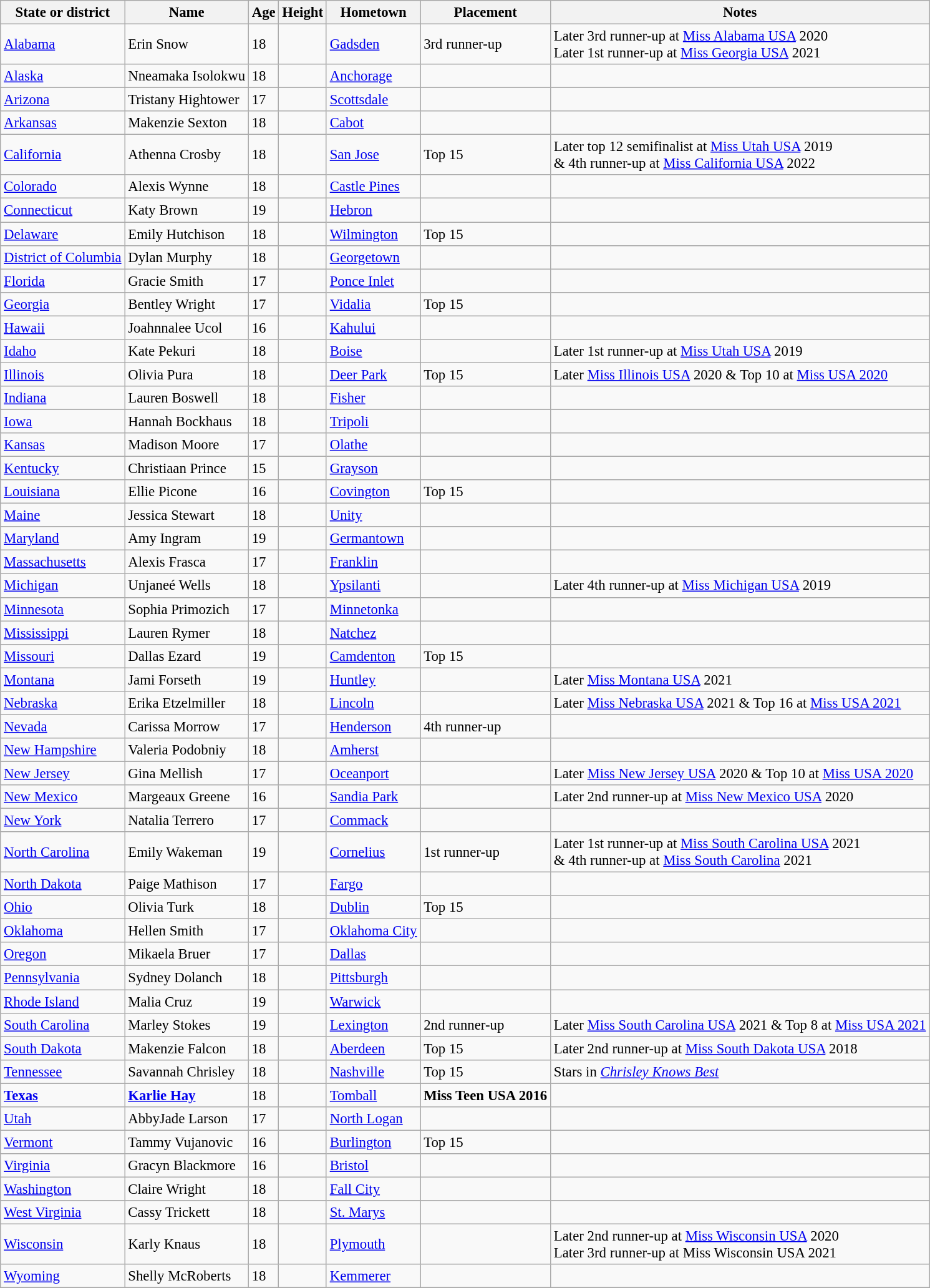<table class="wikitable sortable" style="font-size: 95%;">
<tr>
<th>State or district</th>
<th>Name</th>
<th>Age</th>
<th>Height</th>
<th>Hometown</th>
<th>Placement</th>
<th>Notes</th>
</tr>
<tr>
<td><a href='#'>Alabama</a></td>
<td>Erin Snow</td>
<td>18</td>
<td></td>
<td><a href='#'>Gadsden</a></td>
<td>3rd runner-up</td>
<td>Later 3rd runner-up at <a href='#'>Miss Alabama USA</a> 2020<br>Later 1st runner-up at <a href='#'>Miss Georgia USA</a> 2021</td>
</tr>
<tr>
<td><a href='#'>Alaska</a></td>
<td>Nneamaka Isolokwu</td>
<td>18</td>
<td></td>
<td><a href='#'>Anchorage</a></td>
<td></td>
<td></td>
</tr>
<tr>
<td><a href='#'>Arizona</a></td>
<td>Tristany Hightower</td>
<td>17</td>
<td></td>
<td><a href='#'>Scottsdale</a></td>
<td></td>
<td></td>
</tr>
<tr>
<td><a href='#'>Arkansas</a></td>
<td>Makenzie Sexton</td>
<td>18</td>
<td></td>
<td><a href='#'>Cabot</a></td>
<td></td>
<td></td>
</tr>
<tr>
<td><a href='#'>California</a></td>
<td>Athenna Crosby</td>
<td>18</td>
<td></td>
<td><a href='#'>San Jose</a></td>
<td>Top 15</td>
<td>Later top 12 semifinalist at <a href='#'>Miss Utah USA</a> 2019<br>& 4th runner-up at <a href='#'>Miss California USA</a> 2022</td>
</tr>
<tr>
<td><a href='#'>Colorado</a></td>
<td>Alexis Wynne</td>
<td>18</td>
<td></td>
<td><a href='#'>Castle Pines</a></td>
<td></td>
<td></td>
</tr>
<tr>
<td><a href='#'>Connecticut</a></td>
<td>Katy Brown</td>
<td>19</td>
<td></td>
<td><a href='#'>Hebron</a></td>
<td></td>
<td></td>
</tr>
<tr>
<td><a href='#'>Delaware</a></td>
<td>Emily Hutchison</td>
<td>18</td>
<td></td>
<td><a href='#'>Wilmington</a></td>
<td>Top 15</td>
<td></td>
</tr>
<tr>
<td><a href='#'>District of Columbia</a></td>
<td>Dylan Murphy</td>
<td>18</td>
<td></td>
<td><a href='#'>Georgetown</a></td>
<td></td>
<td></td>
</tr>
<tr>
<td><a href='#'>Florida</a></td>
<td>Gracie Smith</td>
<td>17</td>
<td></td>
<td><a href='#'>Ponce Inlet</a></td>
<td></td>
<td></td>
</tr>
<tr>
<td><a href='#'>Georgia</a></td>
<td>Bentley Wright</td>
<td>17</td>
<td></td>
<td><a href='#'>Vidalia</a></td>
<td>Top 15</td>
<td></td>
</tr>
<tr>
<td><a href='#'>Hawaii</a></td>
<td>Joahnnalee Ucol</td>
<td>16</td>
<td></td>
<td><a href='#'>Kahului</a></td>
<td></td>
<td></td>
</tr>
<tr>
<td><a href='#'>Idaho</a></td>
<td>Kate Pekuri</td>
<td>18</td>
<td></td>
<td><a href='#'>Boise</a></td>
<td></td>
<td>Later 1st runner-up at <a href='#'>Miss Utah USA</a> 2019</td>
</tr>
<tr>
<td><a href='#'>Illinois</a></td>
<td>Olivia Pura</td>
<td>18</td>
<td></td>
<td><a href='#'>Deer Park</a></td>
<td>Top 15</td>
<td>Later <a href='#'>Miss Illinois USA</a> 2020 & Top 10 at <a href='#'>Miss USA 2020</a></td>
</tr>
<tr>
<td><a href='#'>Indiana</a></td>
<td>Lauren Boswell</td>
<td>18</td>
<td></td>
<td><a href='#'>Fisher</a></td>
<td></td>
<td></td>
</tr>
<tr>
<td><a href='#'>Iowa</a></td>
<td>Hannah Bockhaus</td>
<td>18</td>
<td></td>
<td><a href='#'>Tripoli</a></td>
<td></td>
<td></td>
</tr>
<tr>
<td><a href='#'>Kansas</a></td>
<td>Madison Moore</td>
<td>17</td>
<td></td>
<td><a href='#'>Olathe</a></td>
<td></td>
<td></td>
</tr>
<tr>
<td><a href='#'>Kentucky</a></td>
<td>Christiaan Prince</td>
<td>15</td>
<td></td>
<td><a href='#'>Grayson</a></td>
<td></td>
<td></td>
</tr>
<tr>
<td><a href='#'>Louisiana</a></td>
<td>Ellie Picone</td>
<td>16</td>
<td></td>
<td><a href='#'>Covington</a></td>
<td>Top 15</td>
<td></td>
</tr>
<tr>
<td><a href='#'>Maine</a></td>
<td>Jessica Stewart</td>
<td>18</td>
<td></td>
<td><a href='#'>Unity</a></td>
<td></td>
<td></td>
</tr>
<tr>
<td><a href='#'>Maryland</a></td>
<td>Amy Ingram</td>
<td>19</td>
<td></td>
<td><a href='#'>Germantown</a></td>
<td></td>
<td></td>
</tr>
<tr>
<td><a href='#'>Massachusetts</a></td>
<td>Alexis Frasca</td>
<td>17</td>
<td></td>
<td><a href='#'>Franklin</a></td>
<td></td>
<td></td>
</tr>
<tr>
<td><a href='#'>Michigan</a></td>
<td>Unjaneé Wells</td>
<td>18</td>
<td></td>
<td><a href='#'>Ypsilanti</a></td>
<td></td>
<td>Later 4th runner-up at <a href='#'>Miss Michigan USA</a> 2019</td>
</tr>
<tr>
<td><a href='#'>Minnesota</a></td>
<td>Sophia Primozich</td>
<td>17</td>
<td></td>
<td><a href='#'>Minnetonka</a></td>
<td></td>
<td></td>
</tr>
<tr>
<td><a href='#'>Mississippi</a></td>
<td>Lauren Rymer</td>
<td>18</td>
<td></td>
<td><a href='#'>Natchez</a></td>
<td></td>
<td></td>
</tr>
<tr>
<td><a href='#'>Missouri</a></td>
<td>Dallas Ezard</td>
<td>19</td>
<td></td>
<td><a href='#'>Camdenton</a></td>
<td>Top 15</td>
<td></td>
</tr>
<tr>
<td><a href='#'>Montana</a></td>
<td>Jami Forseth</td>
<td>19</td>
<td></td>
<td><a href='#'>Huntley</a></td>
<td></td>
<td>Later <a href='#'>Miss Montana USA</a> 2021</td>
</tr>
<tr>
<td><a href='#'>Nebraska</a></td>
<td>Erika Etzelmiller</td>
<td>18</td>
<td></td>
<td><a href='#'>Lincoln</a></td>
<td></td>
<td>Later <a href='#'>Miss Nebraska USA</a> 2021 & Top 16 at <a href='#'>Miss USA 2021</a></td>
</tr>
<tr>
<td><a href='#'>Nevada</a></td>
<td>Carissa Morrow</td>
<td>17</td>
<td></td>
<td><a href='#'>Henderson</a></td>
<td>4th runner-up</td>
<td></td>
</tr>
<tr>
<td><a href='#'>New Hampshire</a></td>
<td>Valeria Podobniy</td>
<td>18</td>
<td></td>
<td><a href='#'>Amherst</a></td>
<td></td>
<td></td>
</tr>
<tr>
<td><a href='#'>New Jersey</a></td>
<td>Gina Mellish</td>
<td>17</td>
<td></td>
<td><a href='#'>Oceanport</a></td>
<td></td>
<td>Later <a href='#'>Miss New Jersey USA</a> 2020 & Top 10 at <a href='#'>Miss USA 2020</a></td>
</tr>
<tr>
<td><a href='#'>New Mexico</a></td>
<td>Margeaux Greene</td>
<td>16</td>
<td></td>
<td><a href='#'>Sandia Park</a></td>
<td></td>
<td>Later 2nd runner-up at <a href='#'>Miss New Mexico USA</a> 2020</td>
</tr>
<tr>
<td><a href='#'>New York</a></td>
<td>Natalia Terrero</td>
<td>17</td>
<td></td>
<td><a href='#'>Commack</a></td>
<td></td>
<td></td>
</tr>
<tr>
<td><a href='#'>North Carolina</a></td>
<td>Emily Wakeman</td>
<td>19</td>
<td></td>
<td><a href='#'>Cornelius</a></td>
<td>1st runner-up</td>
<td>Later 1st runner-up at <a href='#'>Miss South Carolina USA</a> 2021<br>& 4th runner-up at <a href='#'>Miss South Carolina</a> 2021</td>
</tr>
<tr>
<td><a href='#'>North Dakota</a></td>
<td>Paige Mathison</td>
<td>17</td>
<td></td>
<td><a href='#'>Fargo</a></td>
<td></td>
<td></td>
</tr>
<tr>
<td><a href='#'>Ohio</a></td>
<td>Olivia Turk</td>
<td>18</td>
<td></td>
<td><a href='#'>Dublin</a></td>
<td>Top 15</td>
<td></td>
</tr>
<tr>
<td><a href='#'>Oklahoma</a></td>
<td>Hellen Smith</td>
<td>17</td>
<td></td>
<td><a href='#'>Oklahoma City</a></td>
<td></td>
<td></td>
</tr>
<tr>
<td><a href='#'>Oregon</a></td>
<td>Mikaela Bruer</td>
<td>17</td>
<td></td>
<td><a href='#'>Dallas</a></td>
<td></td>
<td></td>
</tr>
<tr>
<td><a href='#'>Pennsylvania</a></td>
<td>Sydney Dolanch</td>
<td>18</td>
<td></td>
<td><a href='#'>Pittsburgh</a></td>
<td></td>
<td></td>
</tr>
<tr>
<td><a href='#'>Rhode Island</a></td>
<td>Malia Cruz</td>
<td>19</td>
<td></td>
<td><a href='#'>Warwick</a></td>
<td></td>
<td></td>
</tr>
<tr>
<td><a href='#'>South Carolina</a></td>
<td>Marley Stokes</td>
<td>19</td>
<td></td>
<td><a href='#'>Lexington</a></td>
<td>2nd runner-up</td>
<td>Later <a href='#'>Miss South Carolina USA</a> 2021 & Top 8 at <a href='#'>Miss USA 2021</a></td>
</tr>
<tr>
<td><a href='#'>South Dakota</a></td>
<td>Makenzie Falcon</td>
<td>18</td>
<td></td>
<td><a href='#'>Aberdeen</a></td>
<td>Top 15</td>
<td>Later 2nd runner-up at <a href='#'>Miss South Dakota USA</a> 2018</td>
</tr>
<tr>
<td><a href='#'>Tennessee</a></td>
<td>Savannah Chrisley</td>
<td>18</td>
<td></td>
<td><a href='#'>Nashville</a></td>
<td>Top 15</td>
<td>Stars in <em><a href='#'>Chrisley Knows Best</a></em></td>
</tr>
<tr>
<td><strong><a href='#'>Texas</a></strong></td>
<td><strong><a href='#'>Karlie Hay</a></strong></td>
<td>18</td>
<td></td>
<td><a href='#'>Tomball</a></td>
<td><strong>Miss Teen USA 2016</strong></td>
<td></td>
</tr>
<tr>
<td><a href='#'>Utah</a></td>
<td>AbbyJade Larson</td>
<td>17</td>
<td></td>
<td><a href='#'>North Logan</a></td>
<td></td>
<td></td>
</tr>
<tr>
<td><a href='#'>Vermont</a></td>
<td>Tammy Vujanovic</td>
<td>16</td>
<td></td>
<td><a href='#'>Burlington</a></td>
<td>Top 15</td>
<td></td>
</tr>
<tr>
<td><a href='#'>Virginia</a></td>
<td>Gracyn Blackmore</td>
<td>16</td>
<td></td>
<td><a href='#'>Bristol</a></td>
<td></td>
<td></td>
</tr>
<tr>
<td><a href='#'>Washington</a></td>
<td>Claire Wright</td>
<td>18</td>
<td></td>
<td><a href='#'>Fall City</a></td>
<td></td>
<td></td>
</tr>
<tr>
<td><a href='#'>West Virginia</a></td>
<td>Cassy Trickett</td>
<td>18</td>
<td></td>
<td><a href='#'>St. Marys</a></td>
<td></td>
<td></td>
</tr>
<tr>
<td><a href='#'>Wisconsin</a></td>
<td>Karly Knaus</td>
<td>18</td>
<td></td>
<td><a href='#'>Plymouth</a></td>
<td></td>
<td>Later 2nd runner-up at <a href='#'>Miss Wisconsin USA</a> 2020<br>Later 3rd runner-up at Miss Wisconsin USA 2021</td>
</tr>
<tr>
<td><a href='#'>Wyoming</a></td>
<td>Shelly McRoberts</td>
<td>18</td>
<td></td>
<td><a href='#'>Kemmerer</a></td>
<td></td>
<td></td>
</tr>
<tr>
</tr>
</table>
